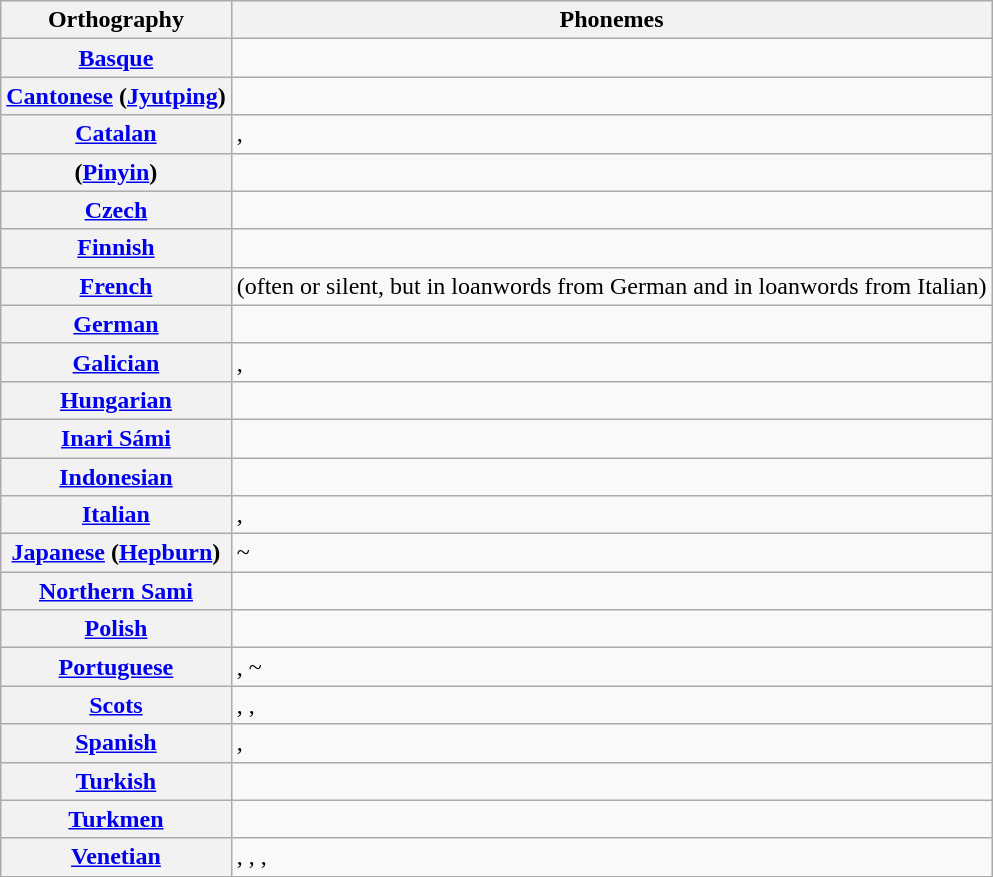<table class="wikitable mw-collapsible">
<tr>
<th>Orthography</th>
<th>Phonemes</th>
</tr>
<tr>
<th><a href='#'>Basque</a></th>
<td></td>
</tr>
<tr>
<th><a href='#'>Cantonese</a> (<a href='#'>Jyutping</a>)</th>
<td></td>
</tr>
<tr>
<th><a href='#'>Catalan</a></th>
<td>, </td>
</tr>
<tr>
<th> (<a href='#'>Pinyin</a>)</th>
<td></td>
</tr>
<tr>
<th><a href='#'>Czech</a></th>
<td></td>
</tr>
<tr>
<th><a href='#'>Finnish</a></th>
<td></td>
</tr>
<tr>
<th><a href='#'>French</a></th>
<td> (often  or silent, but  in loanwords from German and  in loanwords from Italian)</td>
</tr>
<tr>
<th><a href='#'>German</a></th>
<td></td>
</tr>
<tr>
<th><a href='#'>Galician</a></th>
<td>, </td>
</tr>
<tr>
<th><a href='#'>Hungarian</a></th>
<td></td>
</tr>
<tr>
<th><a href='#'>Inari Sámi</a></th>
<td></td>
</tr>
<tr>
<th><a href='#'>Indonesian</a></th>
<td></td>
</tr>
<tr>
<th><a href='#'>Italian</a></th>
<td>, </td>
</tr>
<tr>
<th><a href='#'>Japanese</a> (<a href='#'>Hepburn</a>)</th>
<td>~</td>
</tr>
<tr>
<th><a href='#'>Northern Sami</a></th>
<td></td>
</tr>
<tr>
<th><a href='#'>Polish</a></th>
<td></td>
</tr>
<tr>
<th><a href='#'>Portuguese</a></th>
<td>, ~</td>
</tr>
<tr>
<th><a href='#'>Scots</a></th>
<td>, , </td>
</tr>
<tr>
<th><a href='#'>Spanish</a></th>
<td>, </td>
</tr>
<tr>
<th><a href='#'>Turkish</a></th>
<td></td>
</tr>
<tr>
<th><a href='#'>Turkmen</a></th>
<td></td>
</tr>
<tr>
<th><a href='#'>Venetian</a></th>
<td>, , , </td>
</tr>
</table>
